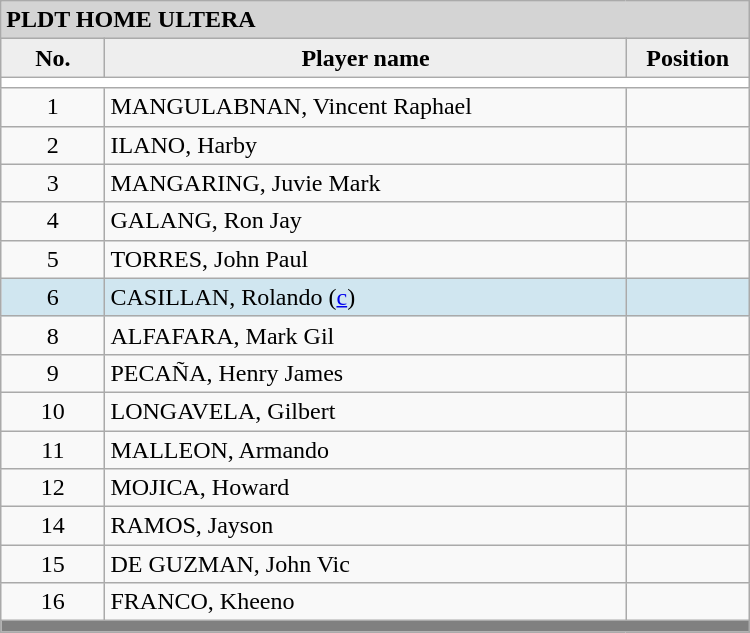<table class='wikitable mw-collapsible mw-collapsed' style='text-align: center; width: 500px; border: none;'>
<tr>
<th style="background:#D4D4D4; text-align:left;" colspan=3>PLDT HOME ULTERA</th>
</tr>
<tr style="background:#EEEEEE; font-weight:bold;">
<td width=10%>No.</td>
<td width=50%>Player name</td>
<td width=10%>Position</td>
</tr>
<tr style="background:#FFFFFF;">
<td colspan=3 align=center></td>
</tr>
<tr>
<td align=center>1</td>
<td align=left>MANGULABNAN, Vincent Raphael</td>
<td align=center></td>
</tr>
<tr>
<td align=center>2</td>
<td align=left>ILANO, Harby</td>
<td align=center></td>
</tr>
<tr>
<td align=center>3</td>
<td align=left>MANGARING, Juvie Mark</td>
<td align=center></td>
</tr>
<tr>
<td align=center>4</td>
<td align=left>GALANG, Ron Jay</td>
<td align=center></td>
</tr>
<tr>
<td align=center>5</td>
<td align=left>TORRES, John Paul</td>
<td align=center></td>
</tr>
<tr bgcolor=#D0E6F>
<td align=center>6</td>
<td align=left>CASILLAN, Rolando (<a href='#'>c</a>)</td>
<td align=center></td>
</tr>
<tr>
<td align=center>8</td>
<td align=left>ALFAFARA, Mark Gil</td>
<td align=center></td>
</tr>
<tr>
<td align=center>9</td>
<td align=left>PECAÑA, Henry James</td>
<td align=center></td>
</tr>
<tr>
<td align=center>10</td>
<td align=left>LONGAVELA, Gilbert</td>
<td align=center></td>
</tr>
<tr>
<td align=center>11</td>
<td align=left>MALLEON, Armando</td>
<td align=center></td>
</tr>
<tr>
<td align=center>12</td>
<td align=left>MOJICA, Howard</td>
<td align=center></td>
</tr>
<tr>
<td align=center>14</td>
<td align=left>RAMOS, Jayson</td>
<td align=center></td>
</tr>
<tr>
<td align=center>15</td>
<td align=left>DE GUZMAN, John Vic</td>
<td align=center></td>
</tr>
<tr>
<td align=center>16</td>
<td align=left>FRANCO, Kheeno</td>
<td align=center></td>
</tr>
<tr>
<th style="background:gray;" colspan=3></th>
</tr>
<tr>
</tr>
</table>
